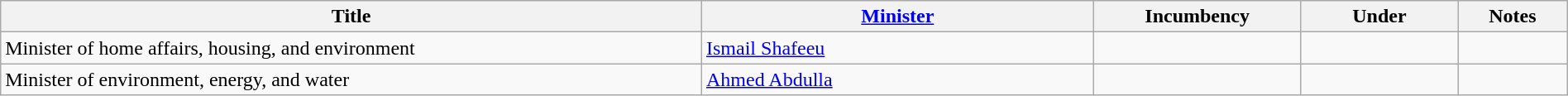<table class="wikitable" style="width:100%;">
<tr>
<th>Title</th>
<th style="width:25%;"><a href='#'>Minister</a></th>
<th style="width:160px;">Incumbency</th>
<th style="width:10%;">Under</th>
<th style="width:7%;">Notes</th>
</tr>
<tr>
<td>Minister of home affairs, housing, and environment</td>
<td><a href='#'>Ismail Shafeeu</a></td>
<td></td>
<td></td>
<td></td>
</tr>
<tr>
<td>Minister of environment, energy, and water</td>
<td><a href='#'>Ahmed Abdulla</a></td>
<td></td>
<td></td>
<td></td>
</tr>
</table>
